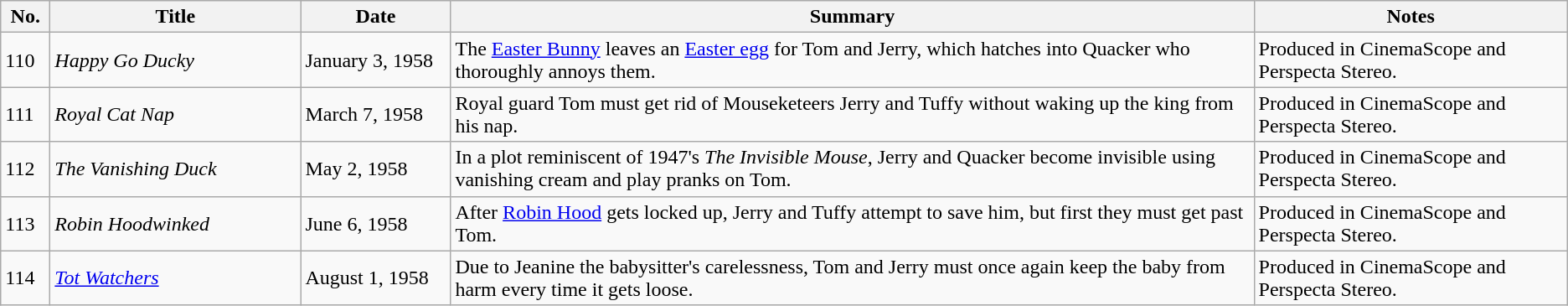<table class="wikitable">
<tr>
<th style="width:2em">No.</th>
<th style="width:12em">Title</th>
<th style="width:7em">Date</th>
<th>Summary</th>
<th>Notes</th>
</tr>
<tr>
<td>110</td>
<td><em>Happy Go Ducky</em></td>
<td>January 3, 1958</td>
<td>The <a href='#'>Easter Bunny</a> leaves an <a href='#'>Easter egg</a> for Tom and Jerry, which hatches into Quacker who thoroughly annoys them.</td>
<td>Produced in CinemaScope and Perspecta Stereo.</td>
</tr>
<tr>
<td>111</td>
<td><em>Royal Cat Nap</em></td>
<td>March 7, 1958</td>
<td>Royal guard Tom must get rid of Mouseketeers Jerry and Tuffy without waking up the king from his nap.</td>
<td>Produced in CinemaScope and Perspecta Stereo.</td>
</tr>
<tr>
<td>112</td>
<td><em>The Vanishing Duck</em></td>
<td>May 2, 1958</td>
<td>In a plot reminiscent of 1947's <em>The Invisible Mouse</em>, Jerry and Quacker become invisible using vanishing cream and play pranks on Tom.</td>
<td>Produced in CinemaScope and Perspecta Stereo.</td>
</tr>
<tr>
<td>113</td>
<td><em>Robin Hoodwinked</em></td>
<td>June 6, 1958</td>
<td>After <a href='#'>Robin Hood</a> gets locked up, Jerry and Tuffy attempt to save him, but first they must get past Tom.</td>
<td>Produced in CinemaScope and Perspecta Stereo.</td>
</tr>
<tr>
<td>114</td>
<td><em><a href='#'>Tot Watchers</a></em></td>
<td>August 1, 1958</td>
<td>Due to Jeanine the babysitter's carelessness, Tom and Jerry must once again keep the baby from harm every time it gets loose.</td>
<td>Produced in CinemaScope and Perspecta Stereo.</td>
</tr>
</table>
